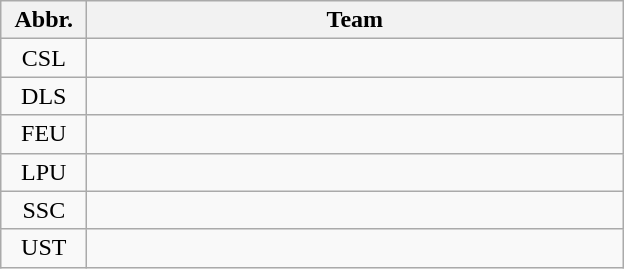<table class="wikitable" style="text-align: center;">
<tr>
<th width=50>Abbr.</th>
<th width=350>Team</th>
</tr>
<tr>
<td>CSL</td>
<td style="text-align:left;"></td>
</tr>
<tr>
<td>DLS</td>
<td style="text-align:left;"></td>
</tr>
<tr>
<td>FEU</td>
<td style="text-align:left;"></td>
</tr>
<tr>
<td>LPU</td>
<td style="text-align:left;"></td>
</tr>
<tr>
<td>SSC</td>
<td style="text-align:left;"></td>
</tr>
<tr>
<td>UST</td>
<td style="text-align:left;"></td>
</tr>
</table>
